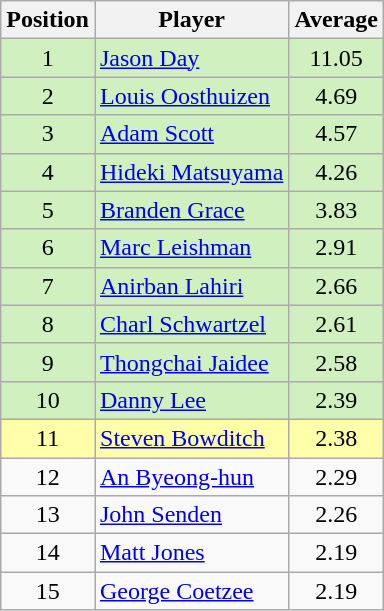<table class=wikitable style="text-align:center">
<tr>
<th>Position</th>
<th>Player</th>
<th>Average</th>
</tr>
<tr style="background:#d0f0c0;">
<td>1</td>
<td align=left><a href='#'>Jason Day</a></td>
<td>11.05</td>
</tr>
<tr style="background:#d0f0c0;">
<td>2</td>
<td align=left><a href='#'>Louis Oosthuizen</a></td>
<td>4.69</td>
</tr>
<tr style="background:#d0f0c0;">
<td>3</td>
<td align=left><a href='#'>Adam Scott</a></td>
<td>4.57</td>
</tr>
<tr style="background:#d0f0c0;">
<td>4</td>
<td align=left><a href='#'>Hideki Matsuyama</a></td>
<td>4.26</td>
</tr>
<tr style="background:#d0f0c0;">
<td>5</td>
<td align=left><a href='#'>Branden Grace</a></td>
<td>3.83</td>
</tr>
<tr style="background:#d0f0c0;">
<td>6</td>
<td align=left><a href='#'>Marc Leishman</a></td>
<td>2.91</td>
</tr>
<tr style="background:#d0f0c0;">
<td>7</td>
<td align=left><a href='#'>Anirban Lahiri</a></td>
<td>2.66</td>
</tr>
<tr style="background:#d0f0c0;">
<td>8</td>
<td align=left><a href='#'>Charl Schwartzel</a></td>
<td>2.61</td>
</tr>
<tr style="background:#d0f0c0;">
<td>9</td>
<td align=left><a href='#'>Thongchai Jaidee</a></td>
<td>2.58</td>
</tr>
<tr style="background:#d0f0c0;">
<td>10</td>
<td align=left><a href='#'>Danny Lee</a></td>
<td>2.39</td>
</tr>
<tr style="background:#ffa;">
<td>11</td>
<td align=left><a href='#'>Steven Bowditch</a></td>
<td>2.38</td>
</tr>
<tr>
<td>12</td>
<td align=left><a href='#'>An Byeong-hun</a></td>
<td>2.29</td>
</tr>
<tr>
<td>13</td>
<td align=left><a href='#'>John Senden</a></td>
<td>2.26</td>
</tr>
<tr>
<td>14</td>
<td align=left><a href='#'>Matt Jones</a></td>
<td>2.19</td>
</tr>
<tr>
<td>15</td>
<td align=left><a href='#'>George Coetzee</a></td>
<td>2.19</td>
</tr>
</table>
